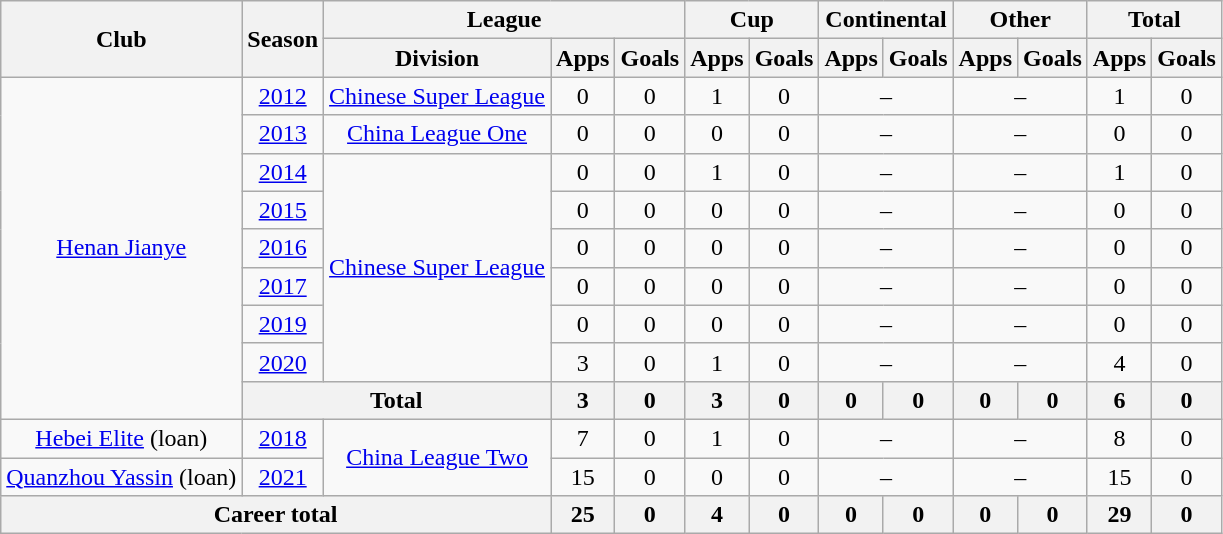<table class="wikitable" style="text-align: center">
<tr>
<th rowspan="2">Club</th>
<th rowspan="2">Season</th>
<th colspan="3">League</th>
<th colspan="2">Cup</th>
<th colspan="2">Continental</th>
<th colspan="2">Other</th>
<th colspan="2">Total</th>
</tr>
<tr>
<th>Division</th>
<th>Apps</th>
<th>Goals</th>
<th>Apps</th>
<th>Goals</th>
<th>Apps</th>
<th>Goals</th>
<th>Apps</th>
<th>Goals</th>
<th>Apps</th>
<th>Goals</th>
</tr>
<tr>
<td rowspan="9"><a href='#'>Henan Jianye</a></td>
<td><a href='#'>2012</a></td>
<td><a href='#'>Chinese Super League</a></td>
<td>0</td>
<td>0</td>
<td>1</td>
<td>0</td>
<td colspan="2">–</td>
<td colspan="2">–</td>
<td>1</td>
<td>0</td>
</tr>
<tr>
<td><a href='#'>2013</a></td>
<td><a href='#'>China League One</a></td>
<td>0</td>
<td>0</td>
<td>0</td>
<td>0</td>
<td colspan="2">–</td>
<td colspan="2">–</td>
<td>0</td>
<td>0</td>
</tr>
<tr>
<td><a href='#'>2014</a></td>
<td rowspan="6"><a href='#'>Chinese Super League</a></td>
<td>0</td>
<td>0</td>
<td>1</td>
<td>0</td>
<td colspan="2">–</td>
<td colspan="2">–</td>
<td>1</td>
<td>0</td>
</tr>
<tr>
<td><a href='#'>2015</a></td>
<td>0</td>
<td>0</td>
<td>0</td>
<td>0</td>
<td colspan="2">–</td>
<td colspan="2">–</td>
<td>0</td>
<td>0</td>
</tr>
<tr>
<td><a href='#'>2016</a></td>
<td>0</td>
<td>0</td>
<td>0</td>
<td>0</td>
<td colspan="2">–</td>
<td colspan="2">–</td>
<td>0</td>
<td>0</td>
</tr>
<tr>
<td><a href='#'>2017</a></td>
<td>0</td>
<td>0</td>
<td>0</td>
<td>0</td>
<td colspan="2">–</td>
<td colspan="2">–</td>
<td>0</td>
<td>0</td>
</tr>
<tr>
<td><a href='#'>2019</a></td>
<td>0</td>
<td>0</td>
<td>0</td>
<td>0</td>
<td colspan="2">–</td>
<td colspan="2">–</td>
<td>0</td>
<td>0</td>
</tr>
<tr>
<td><a href='#'>2020</a></td>
<td>3</td>
<td>0</td>
<td>1</td>
<td>0</td>
<td colspan="2">–</td>
<td colspan="2">–</td>
<td>4</td>
<td>0</td>
</tr>
<tr>
<th colspan=2>Total</th>
<th>3</th>
<th>0</th>
<th>3</th>
<th>0</th>
<th>0</th>
<th>0</th>
<th>0</th>
<th>0</th>
<th>6</th>
<th>0</th>
</tr>
<tr>
<td><a href='#'>Hebei Elite</a> (loan)</td>
<td><a href='#'>2018</a></td>
<td rowspan=2><a href='#'>China League Two</a></td>
<td>7</td>
<td>0</td>
<td>1</td>
<td>0</td>
<td colspan="2">–</td>
<td colspan="2">–</td>
<td>8</td>
<td>0</td>
</tr>
<tr>
<td><a href='#'>Quanzhou Yassin</a> (loan)</td>
<td><a href='#'>2021</a></td>
<td>15</td>
<td>0</td>
<td>0</td>
<td>0</td>
<td colspan="2">–</td>
<td colspan="2">–</td>
<td>15</td>
<td>0</td>
</tr>
<tr>
<th colspan=3>Career total</th>
<th>25</th>
<th>0</th>
<th>4</th>
<th>0</th>
<th>0</th>
<th>0</th>
<th>0</th>
<th>0</th>
<th>29</th>
<th>0</th>
</tr>
</table>
